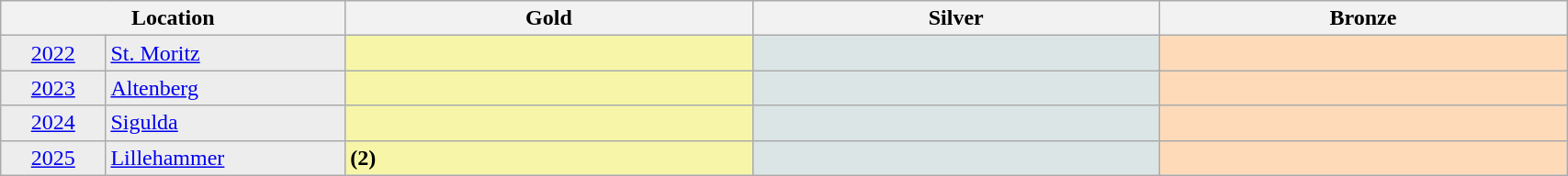<table class="wikitable sortable" width="90%">
<tr style="background-color:#EDEDED;">
<th class="hintergrundfarbe6" style="width:22%;" colspan=2>Location</th>
<th bgcolor=gold style="width:26%;" class="unsortable">Gold</th>
<th bgcolor=silver style="width:26%;" class="unsortable">Silver</th>
<th bgcolor="#CC9966" style="width:26%;" class="unsortable">Bronze</th>
</tr>
<tr>
<td align="center" bgcolor="#EDEDED"><a href='#'>2022</a></td>
<td bgcolor="#EDEDED"> <a href='#'>St. Moritz</a></td>
<td bgcolor="#F7F6A8"></td>
<td bgcolor="#DCE5E5"></td>
<td bgcolor="#FFDAB9"></td>
</tr>
<tr>
<td align="center" bgcolor="#EDEDED"><a href='#'>2023</a></td>
<td bgcolor="#EDEDED"> <a href='#'>Altenberg</a></td>
<td bgcolor="#F7F6A8"></td>
<td bgcolor="#DCE5E5"></td>
<td bgcolor="#FFDAB9"></td>
</tr>
<tr>
<td align="center" bgcolor="#EDEDED"><a href='#'>2024</a></td>
<td bgcolor="#EDEDED"> <a href='#'>Sigulda</a></td>
<td bgcolor="#F7F6A8"></td>
<td bgcolor="#DCE5E5"></td>
<td bgcolor="#FFDAB9"></td>
</tr>
<tr>
<td align="center" bgcolor="#EDEDED"><a href='#'>2025</a></td>
<td bgcolor="#EDEDED"> <a href='#'>Lillehammer</a></td>
<td bgcolor="#F7F6A8"> <strong>(2)</strong></td>
<td bgcolor="#DCE5E5"></td>
<td bgcolor="#FFDAB9"></td>
</tr>
</table>
